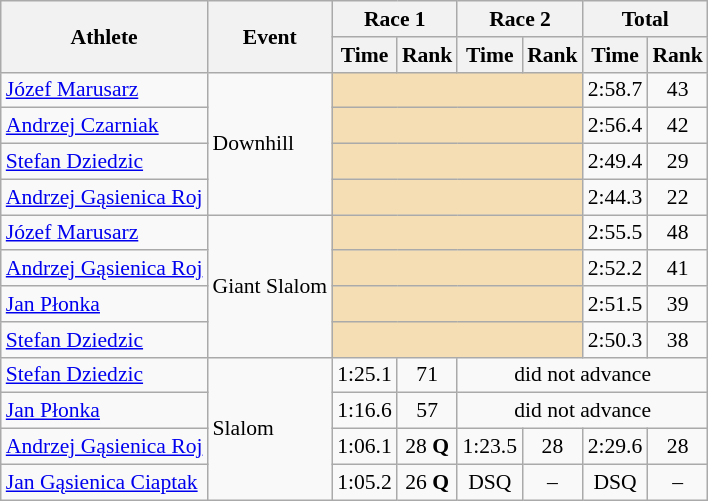<table class="wikitable" style="font-size:90%">
<tr>
<th rowspan="2">Athlete</th>
<th rowspan="2">Event</th>
<th colspan="2">Race 1</th>
<th colspan="2">Race 2</th>
<th colspan="2">Total</th>
</tr>
<tr>
<th>Time</th>
<th>Rank</th>
<th>Time</th>
<th>Rank</th>
<th>Time</th>
<th>Rank</th>
</tr>
<tr>
<td><a href='#'>Józef Marusarz</a></td>
<td rowspan="4">Downhill</td>
<td colspan="4" bgcolor="wheat"></td>
<td align="center">2:58.7</td>
<td align="center">43</td>
</tr>
<tr>
<td><a href='#'>Andrzej Czarniak</a></td>
<td colspan="4" bgcolor="wheat"></td>
<td align="center">2:56.4</td>
<td align="center">42</td>
</tr>
<tr>
<td><a href='#'>Stefan Dziedzic</a></td>
<td colspan="4" bgcolor="wheat"></td>
<td align="center">2:49.4</td>
<td align="center">29</td>
</tr>
<tr>
<td><a href='#'>Andrzej Gąsienica Roj</a></td>
<td colspan="4" bgcolor="wheat"></td>
<td align="center">2:44.3</td>
<td align="center">22</td>
</tr>
<tr>
<td><a href='#'>Józef Marusarz</a></td>
<td rowspan="4">Giant Slalom</td>
<td colspan="4" bgcolor="wheat"></td>
<td align="center">2:55.5</td>
<td align="center">48</td>
</tr>
<tr>
<td><a href='#'>Andrzej Gąsienica Roj</a></td>
<td colspan="4" bgcolor="wheat"></td>
<td align="center">2:52.2</td>
<td align="center">41</td>
</tr>
<tr>
<td><a href='#'>Jan Płonka</a></td>
<td colspan="4" bgcolor="wheat"></td>
<td align="center">2:51.5</td>
<td align="center">39</td>
</tr>
<tr>
<td><a href='#'>Stefan Dziedzic</a></td>
<td colspan="4" bgcolor="wheat"></td>
<td align="center">2:50.3</td>
<td align="center">38</td>
</tr>
<tr>
<td><a href='#'>Stefan Dziedzic</a></td>
<td rowspan="4">Slalom</td>
<td align="center">1:25.1</td>
<td align="center">71</td>
<td colspan="4" align="center">did not advance</td>
</tr>
<tr>
<td><a href='#'>Jan Płonka</a></td>
<td align="center">1:16.6</td>
<td align="center">57</td>
<td colspan="4" align="center">did not advance</td>
</tr>
<tr>
<td><a href='#'>Andrzej Gąsienica Roj</a></td>
<td align="center">1:06.1</td>
<td align="center">28 <strong>Q</strong></td>
<td align="center">1:23.5</td>
<td align="center">28</td>
<td align="center">2:29.6</td>
<td align="center">28</td>
</tr>
<tr>
<td><a href='#'>Jan Gąsienica Ciaptak</a></td>
<td align="center">1:05.2</td>
<td align="center">26 <strong>Q</strong></td>
<td align="center">DSQ</td>
<td align="center">–</td>
<td align="center">DSQ</td>
<td align="center">–</td>
</tr>
</table>
